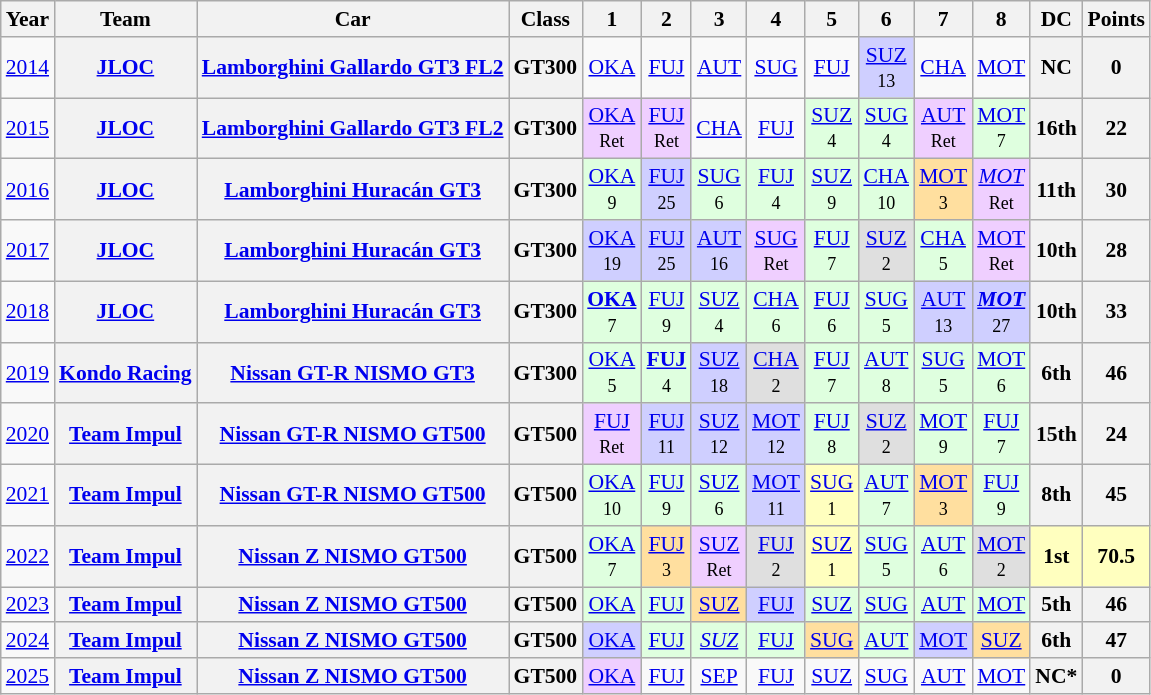<table class="wikitable" style="text-align:center; font-size:90%">
<tr>
<th>Year</th>
<th>Team</th>
<th>Car</th>
<th>Class</th>
<th>1</th>
<th>2</th>
<th>3</th>
<th>4</th>
<th>5</th>
<th>6</th>
<th>7</th>
<th>8</th>
<th>DC</th>
<th>Points</th>
</tr>
<tr>
<td><a href='#'>2014</a></td>
<th><a href='#'>JLOC</a></th>
<th><a href='#'>Lamborghini Gallardo GT3 FL2</a></th>
<th>GT300</th>
<td><a href='#'>OKA</a></td>
<td><a href='#'>FUJ</a></td>
<td><a href='#'>AUT</a></td>
<td><a href='#'>SUG</a></td>
<td><a href='#'>FUJ</a></td>
<td bgcolor="#CFCFFF"><a href='#'>SUZ</a><br><small>13</small></td>
<td><a href='#'>CHA</a></td>
<td><a href='#'>MOT</a></td>
<th>NC</th>
<th>0</th>
</tr>
<tr>
<td><a href='#'>2015</a></td>
<th><a href='#'>JLOC</a></th>
<th><a href='#'>Lamborghini Gallardo GT3 FL2</a></th>
<th>GT300</th>
<td bgcolor="#EFCFFF"><a href='#'>OKA</a><br><small>Ret</small></td>
<td bgcolor="#EFCFFF"><a href='#'>FUJ</a><br><small>Ret</small></td>
<td><a href='#'>CHA</a></td>
<td><a href='#'>FUJ</a></td>
<td bgcolor="#DFFFDF"><a href='#'>SUZ</a><br><small>4</small></td>
<td bgcolor="#DFFFDF"><a href='#'>SUG</a><br><small>4</small></td>
<td bgcolor="#EFCFFF"><a href='#'>AUT</a><br><small>Ret</small></td>
<td bgcolor="#DFFFDF"><a href='#'>MOT</a><br><small>7</small></td>
<th>16th</th>
<th>22</th>
</tr>
<tr>
<td><a href='#'>2016</a></td>
<th><a href='#'>JLOC</a></th>
<th><a href='#'>Lamborghini Huracán GT3</a></th>
<th>GT300</th>
<td bgcolor="#DFFFDF"><a href='#'>OKA</a><br><small>9</small></td>
<td bgcolor="#CFCFFF"><a href='#'>FUJ</a><br><small>25</small></td>
<td bgcolor="#DFFFDF"><a href='#'>SUG</a><br><small>6</small></td>
<td bgcolor="#DFFFDF"><a href='#'>FUJ</a><br><small>4</small></td>
<td bgcolor="#DFFFDF"><a href='#'>SUZ</a><br><small>9</small></td>
<td bgcolor="#DFFFDF"><a href='#'>CHA</a><br><small>10</small></td>
<td bgcolor="#FFDF9F"><a href='#'>MOT</a><br><small>3</small></td>
<td bgcolor="#EFCFFF"><em><a href='#'>MOT</a></em><br><small>Ret</small></td>
<th>11th</th>
<th>30</th>
</tr>
<tr>
<td><a href='#'>2017</a></td>
<th><a href='#'>JLOC</a></th>
<th><a href='#'>Lamborghini Huracán GT3</a></th>
<th>GT300</th>
<td bgcolor="#CFCFFF"><a href='#'>OKA</a><br><small>19</small></td>
<td bgcolor="#CFCFFF"><a href='#'>FUJ</a><br><small>25</small></td>
<td bgcolor="#CFCFFF"><a href='#'>AUT</a><br><small>16</small></td>
<td bgcolor="#EFCFFF"><a href='#'>SUG</a><br><small>Ret</small></td>
<td bgcolor="#DFFFDF"><a href='#'>FUJ</a><br><small>7</small></td>
<td bgcolor="#DFDFDF"><a href='#'>SUZ</a><br><small>2</small></td>
<td bgcolor="#DFFFDF"><a href='#'>CHA</a><br><small>5</small></td>
<td bgcolor="#EFCFFF"><a href='#'>MOT</a><br><small>Ret</small></td>
<th>10th</th>
<th>28</th>
</tr>
<tr>
<td><a href='#'>2018</a></td>
<th><a href='#'>JLOC</a></th>
<th><a href='#'>Lamborghini Huracán GT3</a></th>
<th>GT300</th>
<td bgcolor="#DFFFDF"><strong><a href='#'>OKA</a></strong><br><small>7</small></td>
<td bgcolor="#DFFFDF"><a href='#'>FUJ</a><br><small>9</small></td>
<td bgcolor="#DFFFDF"><a href='#'>SUZ</a><br><small>4</small></td>
<td bgcolor="#DFFFDF"><a href='#'>CHA</a><br><small>6</small></td>
<td bgcolor="#DFFFDF"><a href='#'>FUJ</a><br><small>6</small></td>
<td bgcolor="#DFFFDF"><a href='#'>SUG</a><br><small>5</small></td>
<td bgcolor="#CFCFFF"><a href='#'>AUT</a><br><small>13</small></td>
<td bgcolor="#CFCFFF"><strong><em><a href='#'>MOT</a></em></strong><br><small>27</small></td>
<th>10th</th>
<th>33</th>
</tr>
<tr>
<td><a href='#'>2019</a></td>
<th><a href='#'>Kondo Racing</a></th>
<th><a href='#'>Nissan GT-R NISMO GT3</a></th>
<th>GT300</th>
<td bgcolor="#DFFFDF"><a href='#'>OKA</a><br><small>5</small></td>
<td bgcolor="#DFFFDF"><strong><a href='#'>FUJ</a></strong><br><small>4</small></td>
<td bgcolor="#CFCFFF"><a href='#'>SUZ</a><br><small>18</small></td>
<td bgcolor="#DFDFDF"><a href='#'>CHA</a><br><small>2</small></td>
<td bgcolor="#DFFFDF"><a href='#'>FUJ</a><br><small>7</small></td>
<td bgcolor="#DFFFDF"><a href='#'>AUT</a><br><small>8</small></td>
<td bgcolor="#DFFFDF"><a href='#'>SUG</a><br><small>5</small></td>
<td bgcolor="#DFFFDF"><a href='#'>MOT</a><br><small>6</small></td>
<th>6th</th>
<th>46</th>
</tr>
<tr>
<td><a href='#'>2020</a></td>
<th><a href='#'>Team Impul</a></th>
<th><a href='#'>Nissan GT-R NISMO GT500</a></th>
<th>GT500</th>
<td bgcolor="#EFCFFF"><a href='#'>FUJ</a><br><small>Ret</small></td>
<td bgcolor="#CFCFFF"><a href='#'>FUJ</a><br><small>11</small></td>
<td bgcolor="#CFCFFF"><a href='#'>SUZ</a><br><small>12</small></td>
<td bgcolor="#CFCFFF"><a href='#'>MOT</a><br><small>12</small></td>
<td bgcolor="#DFFFDF"><a href='#'>FUJ</a><br><small>8</small></td>
<td bgcolor="#DFDFDF"><a href='#'>SUZ</a><br><small>2</small></td>
<td bgcolor="#DFFFDF"><a href='#'>MOT</a><br><small>9</small></td>
<td bgcolor="#DFFFDF"><a href='#'>FUJ</a><br><small>7</small></td>
<th>15th</th>
<th>24</th>
</tr>
<tr>
<td><a href='#'>2021</a></td>
<th><a href='#'>Team Impul</a></th>
<th><a href='#'>Nissan GT-R NISMO GT500</a></th>
<th>GT500</th>
<td bgcolor="#DFFFDF"><a href='#'>OKA</a><br><small>10</small></td>
<td bgcolor="#DFFFDF"><a href='#'>FUJ</a><br><small>9</small></td>
<td bgcolor="#DFFFDF"><a href='#'>SUZ</a><br><small>6</small></td>
<td bgcolor="#CFCFFF"><a href='#'>MOT</a><br><small>11</small></td>
<td bgcolor="#FFFFBF"><a href='#'>SUG</a><br><small>1</small></td>
<td bgcolor="#DFFFDF"><a href='#'>AUT</a><br><small>7</small></td>
<td bgcolor="#FFDF9F"><a href='#'>MOT</a><br><small>3</small></td>
<td bgcolor="#DFFFDF"><a href='#'>FUJ</a><br><small>9</small></td>
<th>8th</th>
<th>45</th>
</tr>
<tr>
<td><a href='#'>2022</a></td>
<th><a href='#'>Team Impul</a></th>
<th><a href='#'>Nissan Z NISMO GT500</a></th>
<th>GT500</th>
<td bgcolor="#DFFFDF"><a href='#'>OKA</a><br><small>7</small></td>
<td bgcolor="#FFDF9F"><a href='#'>FUJ</a><br><small>3</small></td>
<td bgcolor="#EFCFFF"><a href='#'>SUZ</a><br><small>Ret</small></td>
<td bgcolor="#DFDFDF"><a href='#'>FUJ</a><br><small>2</small></td>
<td bgcolor="#FFFFBF"><a href='#'>SUZ</a><br><small>1</small></td>
<td bgcolor="#DFFFDF"><a href='#'>SUG</a><br><small>5</small></td>
<td bgcolor="#DFFFDF"><a href='#'>AUT</a><br><small>6</small></td>
<td bgcolor="#DFDFDF"><a href='#'>MOT</a><br><small>2</small></td>
<td bgcolor="#FFFFBF"><strong>1st</strong></td>
<td bgcolor="#FFFFBF"><strong>70.5</strong></td>
</tr>
<tr>
<td><a href='#'>2023</a></td>
<th><a href='#'>Team Impul</a></th>
<th><a href='#'>Nissan Z NISMO GT500</a></th>
<th>GT500</th>
<td style="background:#DFFFDF;"><a href='#'>OKA</a><br></td>
<td style="background:#DFFFDF;"><a href='#'>FUJ</a><br></td>
<td style="background:#FFDF9F;"><a href='#'>SUZ</a><br></td>
<td style="background:#CFCFFF;"><a href='#'>FUJ</a><br></td>
<td style="background:#DFFFDF;"><a href='#'>SUZ</a><br></td>
<td style="background:#DFFFDF;"><a href='#'>SUG</a><br></td>
<td style="background:#DFFFDF;"><a href='#'>AUT</a><br></td>
<td style="background:#DFFFDF;"><a href='#'>MOT</a><br></td>
<th>5th</th>
<th>46</th>
</tr>
<tr>
<td><a href='#'>2024</a></td>
<th><a href='#'>Team Impul</a></th>
<th><a href='#'>Nissan Z NISMO GT500</a></th>
<th>GT500</th>
<td style="background:#CFCFFF;"><a href='#'>OKA</a><br></td>
<td style="background:#DFFFDF;"><a href='#'>FUJ</a><br></td>
<td style="background:#DFFFDF;"><em><a href='#'>SUZ</a></em><br></td>
<td style="background:#DFFFDF;"><a href='#'>FUJ</a><br></td>
<td style="background:#FFDF9F;"><a href='#'>SUG</a><br></td>
<td style="background:#DFFFDF;"><a href='#'>AUT</a><br></td>
<td style="background:#CFCFFF;"><a href='#'>MOT</a><br></td>
<td style="background:#FFDF9F;"><a href='#'>SUZ</a><br></td>
<th>6th</th>
<th>47</th>
</tr>
<tr>
<td><a href='#'>2025</a></td>
<th><a href='#'>Team Impul</a></th>
<th><a href='#'>Nissan Z NISMO GT500</a></th>
<th>GT500</th>
<td style="background:#EFCFFF;"><a href='#'>OKA</a><br></td>
<td style="background:#;"><a href='#'>FUJ</a><br></td>
<td style="background:#;"><a href='#'>SEP</a><br></td>
<td style="background:#;"><a href='#'>FUJ</a><br></td>
<td style="background:#;"><a href='#'>SUZ</a><br></td>
<td style="background:#;"><a href='#'>SUG</a><br></td>
<td style="background:#;"><a href='#'>AUT</a><br></td>
<td style="background:#;"><a href='#'>MOT</a><br></td>
<th>NC*</th>
<th>0</th>
</tr>
</table>
